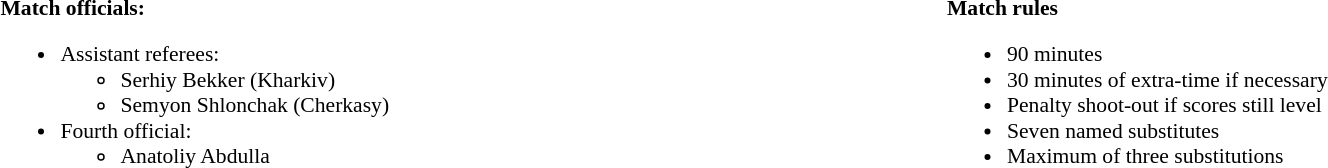<table width=100% style="font-size: 90%">
<tr>
<td width=50% valign=top><br><strong>Match officials:</strong><ul><li>Assistant referees:<ul><li>Serhiy Bekker (Kharkiv)</li><li>Semyon Shlonchak (Cherkasy)</li></ul></li><li>Fourth official:<ul><li>Anatoliy Abdulla</li></ul></li></ul></td>
<td width=50% valign=top><br><strong>Match rules</strong><ul><li>90 minutes</li><li>30 minutes of extra-time if necessary</li><li>Penalty shoot-out if scores still level</li><li>Seven named substitutes</li><li>Maximum of three substitutions</li></ul></td>
</tr>
</table>
